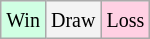<table class="wikitable">
<tr>
<td style="background-color: #d0ffe3;"><small>Win</small></td>
<td style="background-color: #f3f3f3;"><small>Draw</small></td>
<td style="background-color: #ffd0e3;"><small>Loss</small></td>
</tr>
</table>
